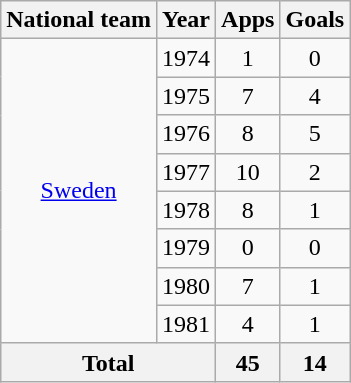<table class="wikitable" style="text-align:center">
<tr>
<th>National team</th>
<th>Year</th>
<th>Apps</th>
<th>Goals</th>
</tr>
<tr>
<td rowspan="8"><a href='#'>Sweden</a></td>
<td>1974</td>
<td>1</td>
<td>0</td>
</tr>
<tr>
<td>1975</td>
<td>7</td>
<td>4</td>
</tr>
<tr>
<td>1976</td>
<td>8</td>
<td>5</td>
</tr>
<tr>
<td>1977</td>
<td>10</td>
<td>2</td>
</tr>
<tr>
<td>1978</td>
<td>8</td>
<td>1</td>
</tr>
<tr>
<td>1979</td>
<td>0</td>
<td>0</td>
</tr>
<tr>
<td>1980</td>
<td>7</td>
<td>1</td>
</tr>
<tr>
<td>1981</td>
<td>4</td>
<td>1</td>
</tr>
<tr>
<th colspan="2">Total</th>
<th>45</th>
<th>14</th>
</tr>
</table>
